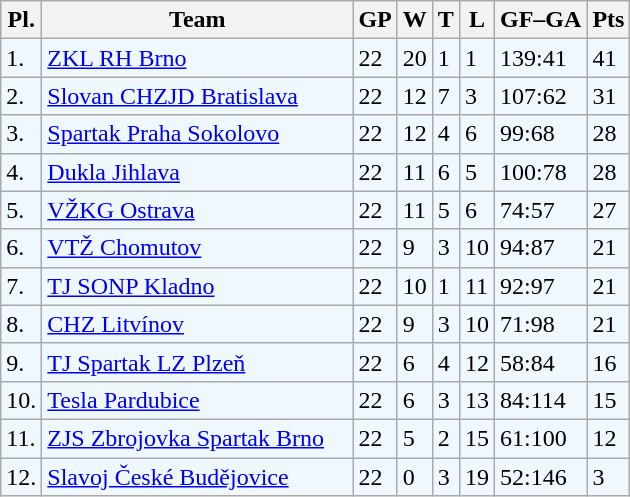<table class="wikitable">
<tr>
<th>Pl.</th>
<th width="200">Team</th>
<th>GP</th>
<th>W</th>
<th>T</th>
<th>L</th>
<th>GF–GA</th>
<th>Pts</th>
</tr>
<tr bgcolor="#f0f8ff">
<td>1.</td>
<td><a href='#'>ZKL RH Brno</a></td>
<td>22</td>
<td>20</td>
<td>1</td>
<td>1</td>
<td>139:41</td>
<td>41</td>
</tr>
<tr bgcolor="#f0f8ff">
<td>2.</td>
<td><a href='#'>Slovan CHZJD Bratislava</a></td>
<td>22</td>
<td>12</td>
<td>7</td>
<td>3</td>
<td>107:62</td>
<td>31</td>
</tr>
<tr bgcolor="#f0f8ff">
<td>3.</td>
<td><a href='#'>Spartak Praha Sokolovo</a></td>
<td>22</td>
<td>12</td>
<td>4</td>
<td>6</td>
<td>99:68</td>
<td>28</td>
</tr>
<tr bgcolor="#f0f8ff">
<td>4.</td>
<td><a href='#'>Dukla Jihlava</a></td>
<td>22</td>
<td>11</td>
<td>6</td>
<td>5</td>
<td>100:78</td>
<td>28</td>
</tr>
<tr bgcolor="#f0f8ff">
<td>5.</td>
<td><a href='#'>VŽKG Ostrava</a></td>
<td>22</td>
<td>11</td>
<td>5</td>
<td>6</td>
<td>74:57</td>
<td>27</td>
</tr>
<tr bgcolor="#f0f8ff">
<td>6.</td>
<td><a href='#'>VTŽ Chomutov</a></td>
<td>22</td>
<td>9</td>
<td>3</td>
<td>10</td>
<td>94:87</td>
<td>21</td>
</tr>
<tr bgcolor="#f0f8ff">
<td>7.</td>
<td><a href='#'>TJ SONP Kladno</a></td>
<td>22</td>
<td>10</td>
<td>1</td>
<td>11</td>
<td>92:97</td>
<td>21</td>
</tr>
<tr bgcolor="#f0f8ff">
<td>8.</td>
<td><a href='#'>CHZ Litvínov</a></td>
<td>22</td>
<td>9</td>
<td>3</td>
<td>10</td>
<td>71:98</td>
<td>21</td>
</tr>
<tr bgcolor="#f0f8ff">
<td>9.</td>
<td><a href='#'>TJ Spartak LZ Plzeň</a></td>
<td>22</td>
<td>6</td>
<td>4</td>
<td>12</td>
<td>58:84</td>
<td>16</td>
</tr>
<tr bgcolor="#f0f8ff">
<td>10.</td>
<td><a href='#'>Tesla Pardubice</a></td>
<td>22</td>
<td>6</td>
<td>3</td>
<td>13</td>
<td>84:114</td>
<td>15</td>
</tr>
<tr bgcolor="#f0f8ff">
<td>11.</td>
<td><a href='#'>ZJS Zbrojovka Spartak Brno</a></td>
<td>22</td>
<td>5</td>
<td>2</td>
<td>15</td>
<td>61:100</td>
<td>12</td>
</tr>
<tr bgcolor="#f0f8ff">
<td>12.</td>
<td><a href='#'>Slavoj České Budějovice</a></td>
<td>22</td>
<td>0</td>
<td>3</td>
<td>19</td>
<td>52:146</td>
<td>3</td>
</tr>
</table>
